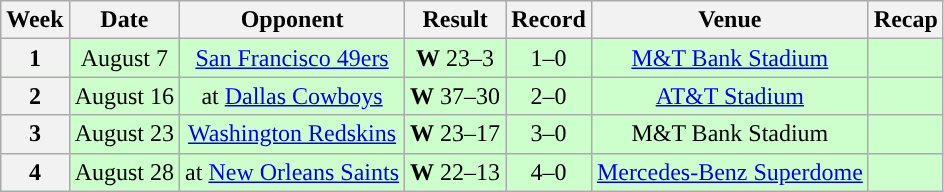<table class="wikitable" style="text-align:center">
<tr>
<th>Week</th>
<th>Date</th>
<th>Opponent</th>
<th>Result</th>
<th>Record</th>
<th>Venue</th>
<th>Recap</th>
</tr>
<tr style="background:#cfc">
<th>1</th>
<td>August 7</td>
<td><a href='#'>San Francisco 49ers</a></td>
<td><strong>W</strong> 23–3</td>
<td>1–0</td>
<td><a href='#'>M&T Bank Stadium</a></td>
<td></td>
</tr>
<tr style="background:#cfc">
<th>2</th>
<td>August 16</td>
<td>at <a href='#'>Dallas Cowboys</a></td>
<td><strong>W</strong> 37–30</td>
<td>2–0</td>
<td><a href='#'>AT&T Stadium</a></td>
<td></td>
</tr>
<tr style="background:#cfc">
<th>3</th>
<td>August 23</td>
<td><a href='#'>Washington Redskins</a></td>
<td><strong>W</strong> 23–17</td>
<td>3–0</td>
<td>M&T Bank Stadium</td>
<td></td>
</tr>
<tr style="background:#cfc">
<th>4</th>
<td>August 28</td>
<td>at <a href='#'>New Orleans Saints</a></td>
<td><strong>W</strong> 22–13</td>
<td>4–0</td>
<td><a href='#'>Mercedes-Benz Superdome</a></td>
<td></td>
</tr>
</table>
